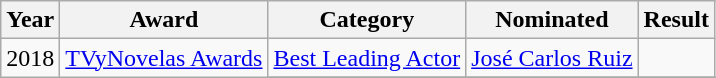<table class="wikitable plainrowheaders">
<tr>
<th scope="col">Year</th>
<th scope="col">Award</th>
<th scope="col">Category</th>
<th scope="col">Nominated</th>
<th scope="col">Result</th>
</tr>
<tr>
<td rowspan="2">2018</td>
<td rowspan="2"><a href='#'>TVyNovelas Awards</a></td>
<td><a href='#'>Best Leading Actor</a></td>
<td><a href='#'>José Carlos Ruiz</a></td>
<td></td>
</tr>
<tr>
</tr>
</table>
